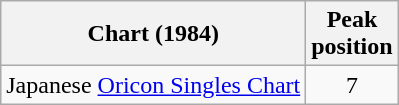<table class="wikitable">
<tr>
<th>Chart (1984)</th>
<th>Peak<br>position</th>
</tr>
<tr>
<td>Japanese <a href='#'>Oricon Singles Chart</a></td>
<td align="center">7</td>
</tr>
</table>
